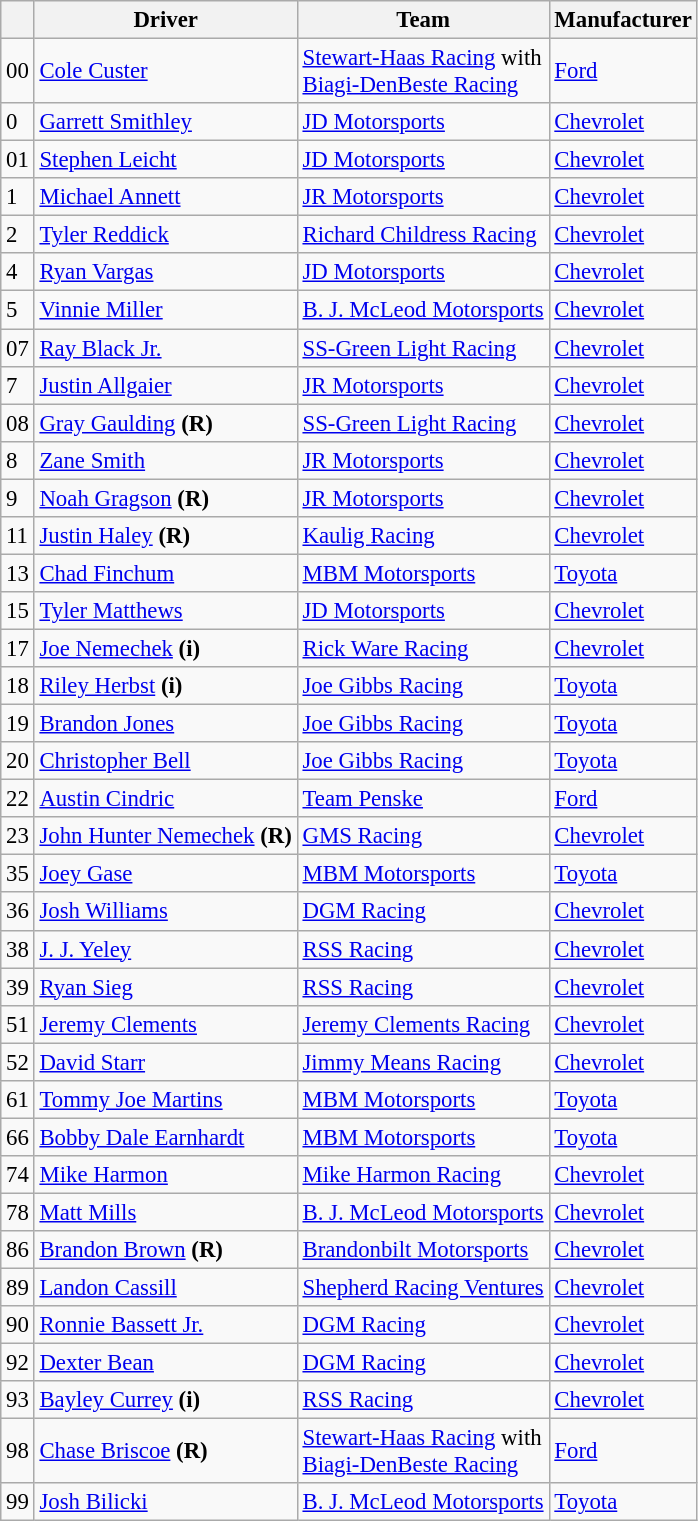<table class="wikitable" style="font-size:95%">
<tr>
<th></th>
<th>Driver</th>
<th>Team</th>
<th>Manufacturer</th>
</tr>
<tr>
<td>00</td>
<td><a href='#'>Cole Custer</a></td>
<td><a href='#'>Stewart-Haas Racing</a> with <br> <a href='#'>Biagi-DenBeste Racing</a></td>
<td><a href='#'>Ford</a></td>
</tr>
<tr>
<td>0</td>
<td><a href='#'>Garrett Smithley</a></td>
<td><a href='#'>JD Motorsports</a></td>
<td><a href='#'>Chevrolet</a></td>
</tr>
<tr>
<td>01</td>
<td><a href='#'>Stephen Leicht</a></td>
<td><a href='#'>JD Motorsports</a></td>
<td><a href='#'>Chevrolet</a></td>
</tr>
<tr>
<td>1</td>
<td><a href='#'>Michael Annett</a></td>
<td><a href='#'>JR Motorsports</a></td>
<td><a href='#'>Chevrolet</a></td>
</tr>
<tr>
<td>2</td>
<td><a href='#'>Tyler Reddick</a></td>
<td><a href='#'>Richard Childress Racing</a></td>
<td><a href='#'>Chevrolet</a></td>
</tr>
<tr>
<td>4</td>
<td><a href='#'>Ryan Vargas</a></td>
<td><a href='#'>JD Motorsports</a></td>
<td><a href='#'>Chevrolet</a></td>
</tr>
<tr>
<td>5</td>
<td><a href='#'>Vinnie Miller</a></td>
<td><a href='#'>B. J. McLeod Motorsports</a></td>
<td><a href='#'>Chevrolet</a></td>
</tr>
<tr>
<td>07</td>
<td><a href='#'>Ray Black Jr.</a></td>
<td><a href='#'>SS-Green Light Racing</a></td>
<td><a href='#'>Chevrolet</a></td>
</tr>
<tr>
<td>7</td>
<td><a href='#'>Justin Allgaier</a></td>
<td><a href='#'>JR Motorsports</a></td>
<td><a href='#'>Chevrolet</a></td>
</tr>
<tr>
<td>08</td>
<td><a href='#'>Gray Gaulding</a> <strong>(R)</strong></td>
<td><a href='#'>SS-Green Light Racing</a></td>
<td><a href='#'>Chevrolet</a></td>
</tr>
<tr>
<td>8</td>
<td><a href='#'>Zane Smith</a></td>
<td><a href='#'>JR Motorsports</a></td>
<td><a href='#'>Chevrolet</a></td>
</tr>
<tr>
<td>9</td>
<td><a href='#'>Noah Gragson</a> <strong>(R)</strong></td>
<td><a href='#'>JR Motorsports</a></td>
<td><a href='#'>Chevrolet</a></td>
</tr>
<tr>
<td>11</td>
<td><a href='#'>Justin Haley</a> <strong>(R)</strong></td>
<td><a href='#'>Kaulig Racing</a></td>
<td><a href='#'>Chevrolet</a></td>
</tr>
<tr>
<td>13</td>
<td><a href='#'>Chad Finchum</a></td>
<td><a href='#'>MBM Motorsports</a></td>
<td><a href='#'>Toyota</a></td>
</tr>
<tr>
<td>15</td>
<td><a href='#'>Tyler Matthews</a></td>
<td><a href='#'>JD Motorsports</a></td>
<td><a href='#'>Chevrolet</a></td>
</tr>
<tr>
<td>17</td>
<td><a href='#'>Joe Nemechek</a> <strong>(i)</strong></td>
<td><a href='#'>Rick Ware Racing</a></td>
<td><a href='#'>Chevrolet</a></td>
</tr>
<tr>
<td>18</td>
<td><a href='#'>Riley Herbst</a> <strong>(i)</strong></td>
<td><a href='#'>Joe Gibbs Racing</a></td>
<td><a href='#'>Toyota</a></td>
</tr>
<tr>
<td>19</td>
<td><a href='#'>Brandon Jones</a></td>
<td><a href='#'>Joe Gibbs Racing</a></td>
<td><a href='#'>Toyota</a></td>
</tr>
<tr>
<td>20</td>
<td><a href='#'>Christopher Bell</a></td>
<td><a href='#'>Joe Gibbs Racing</a></td>
<td><a href='#'>Toyota</a></td>
</tr>
<tr>
<td>22</td>
<td><a href='#'>Austin Cindric</a></td>
<td><a href='#'>Team Penske</a></td>
<td><a href='#'>Ford</a></td>
</tr>
<tr>
<td>23</td>
<td><a href='#'>John Hunter Nemechek</a> <strong>(R)</strong></td>
<td><a href='#'>GMS Racing</a></td>
<td><a href='#'>Chevrolet</a></td>
</tr>
<tr>
<td>35</td>
<td><a href='#'>Joey Gase</a></td>
<td><a href='#'>MBM Motorsports</a></td>
<td><a href='#'>Toyota</a></td>
</tr>
<tr>
<td>36</td>
<td><a href='#'>Josh Williams</a></td>
<td><a href='#'>DGM Racing</a></td>
<td><a href='#'>Chevrolet</a></td>
</tr>
<tr>
<td>38</td>
<td><a href='#'>J. J. Yeley</a></td>
<td><a href='#'>RSS Racing</a></td>
<td><a href='#'>Chevrolet</a></td>
</tr>
<tr>
<td>39</td>
<td><a href='#'>Ryan Sieg</a></td>
<td><a href='#'>RSS Racing</a></td>
<td><a href='#'>Chevrolet</a></td>
</tr>
<tr>
<td>51</td>
<td><a href='#'>Jeremy Clements</a></td>
<td><a href='#'>Jeremy Clements Racing</a></td>
<td><a href='#'>Chevrolet</a></td>
</tr>
<tr>
<td>52</td>
<td><a href='#'>David Starr</a></td>
<td><a href='#'>Jimmy Means Racing</a></td>
<td><a href='#'>Chevrolet</a></td>
</tr>
<tr>
<td>61</td>
<td><a href='#'>Tommy Joe Martins</a></td>
<td><a href='#'>MBM Motorsports</a></td>
<td><a href='#'>Toyota</a></td>
</tr>
<tr>
<td>66</td>
<td><a href='#'>Bobby Dale Earnhardt</a></td>
<td><a href='#'>MBM Motorsports</a></td>
<td><a href='#'>Toyota</a></td>
</tr>
<tr>
<td>74</td>
<td><a href='#'>Mike Harmon</a></td>
<td><a href='#'>Mike Harmon Racing</a></td>
<td><a href='#'>Chevrolet</a></td>
</tr>
<tr>
<td>78</td>
<td><a href='#'>Matt Mills</a></td>
<td><a href='#'>B. J. McLeod Motorsports</a></td>
<td><a href='#'>Chevrolet</a></td>
</tr>
<tr>
<td>86</td>
<td><a href='#'>Brandon Brown</a> <strong>(R)</strong></td>
<td><a href='#'>Brandonbilt Motorsports</a></td>
<td><a href='#'>Chevrolet</a></td>
</tr>
<tr>
<td>89</td>
<td><a href='#'>Landon Cassill</a></td>
<td><a href='#'>Shepherd Racing Ventures</a></td>
<td><a href='#'>Chevrolet</a></td>
</tr>
<tr>
<td>90</td>
<td><a href='#'>Ronnie Bassett Jr.</a></td>
<td><a href='#'>DGM Racing</a></td>
<td><a href='#'>Chevrolet</a></td>
</tr>
<tr>
<td>92</td>
<td><a href='#'>Dexter Bean</a></td>
<td><a href='#'>DGM Racing</a></td>
<td><a href='#'>Chevrolet</a></td>
</tr>
<tr>
<td>93</td>
<td><a href='#'>Bayley Currey</a> <strong>(i)</strong></td>
<td><a href='#'>RSS Racing</a></td>
<td><a href='#'>Chevrolet</a></td>
</tr>
<tr>
<td>98</td>
<td><a href='#'>Chase Briscoe</a> <strong>(R)</strong></td>
<td><a href='#'>Stewart-Haas Racing</a> with <br> <a href='#'>Biagi-DenBeste Racing</a></td>
<td><a href='#'>Ford</a></td>
</tr>
<tr>
<td>99</td>
<td><a href='#'>Josh Bilicki</a></td>
<td><a href='#'>B. J. McLeod Motorsports</a></td>
<td><a href='#'>Toyota</a></td>
</tr>
</table>
